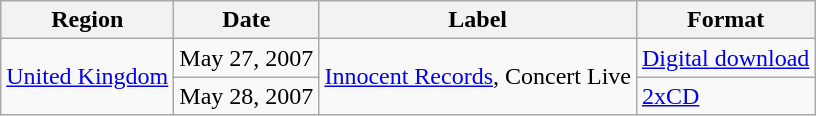<table class="wikitable">
<tr>
<th>Region</th>
<th>Date</th>
<th>Label</th>
<th>Format</th>
</tr>
<tr>
<td rowspan=2><a href='#'>United Kingdom</a></td>
<td>May 27, 2007</td>
<td rowspan=2><a href='#'>Innocent Records</a>, Concert Live</td>
<td><a href='#'>Digital download</a></td>
</tr>
<tr>
<td>May 28, 2007</td>
<td><a href='#'>2xCD</a></td>
</tr>
</table>
